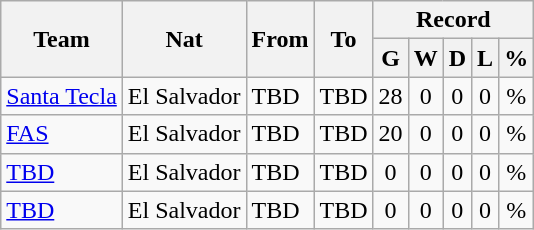<table class="wikitable" style="text-align: center">
<tr>
<th rowspan="2">Team</th>
<th rowspan="2">Nat</th>
<th rowspan="2">From</th>
<th rowspan="2">To</th>
<th colspan="5">Record</th>
</tr>
<tr>
<th>G</th>
<th>W</th>
<th>D</th>
<th>L</th>
<th>%</th>
</tr>
<tr>
<td align=left><a href='#'>Santa Tecla</a></td>
<td>El Salvador</td>
<td align=left>TBD</td>
<td align=left>TBD</td>
<td>28</td>
<td>0</td>
<td>0</td>
<td>0</td>
<td>%</td>
</tr>
<tr>
<td align=left><a href='#'>FAS</a></td>
<td>El Salvador</td>
<td align=left>TBD</td>
<td align=left>TBD</td>
<td>20</td>
<td>0</td>
<td>0</td>
<td>0</td>
<td>%</td>
</tr>
<tr>
<td align=left><a href='#'>TBD</a></td>
<td>El Salvador</td>
<td align=left>TBD</td>
<td align=left>TBD</td>
<td>0</td>
<td>0</td>
<td>0</td>
<td>0</td>
<td>%</td>
</tr>
<tr>
<td align=left><a href='#'>TBD</a></td>
<td>El Salvador</td>
<td align=left>TBD</td>
<td align=left>TBD</td>
<td>0</td>
<td>0</td>
<td>0</td>
<td>0</td>
<td>%</td>
</tr>
</table>
